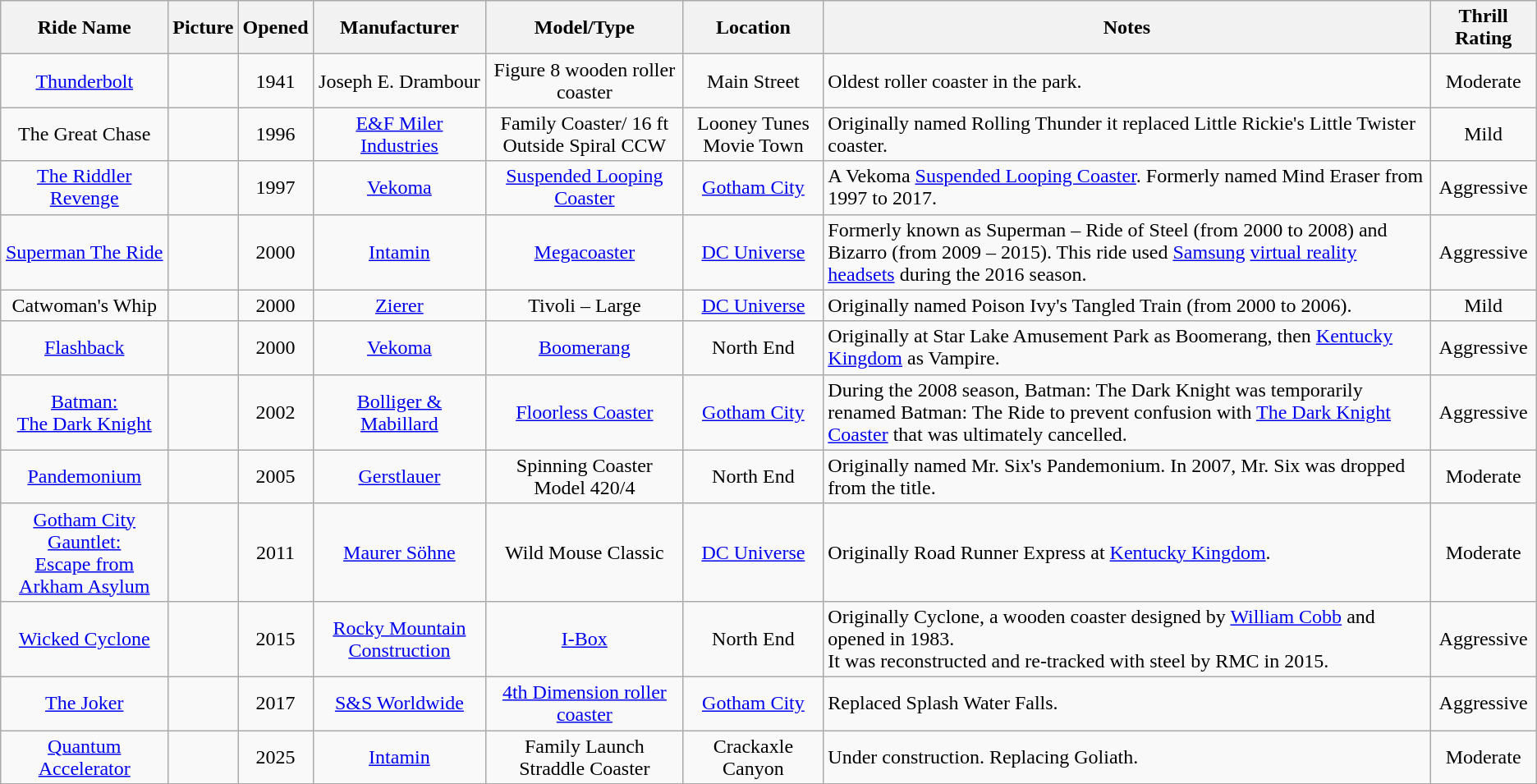<table class="wikitable sortable" style="text-align:center">
<tr>
<th>Ride Name</th>
<th class="unsortable">Picture</th>
<th>Opened</th>
<th>Manufacturer</th>
<th>Model/Type</th>
<th>Location</th>
<th class="unsortable">Notes</th>
<th>Thrill Rating</th>
</tr>
<tr>
<td><a href='#'>Thunderbolt</a></td>
<td></td>
<td>1941</td>
<td>Joseph E. Drambour</td>
<td>Figure 8 wooden roller coaster</td>
<td>Main Street</td>
<td style="text-align:left">Oldest roller coaster in the park.</td>
<td>Moderate</td>
</tr>
<tr>
<td>The Great Chase</td>
<td></td>
<td>1996</td>
<td><a href='#'>E&F Miler Industries</a></td>
<td>Family Coaster/ 16 ft Outside Spiral CCW</td>
<td>Looney Tunes Movie Town</td>
<td style="text-align:left">Originally named Rolling Thunder it replaced Little Rickie's Little Twister coaster.</td>
<td>Mild</td>
</tr>
<tr>
<td><a href='#'>The Riddler Revenge</a></td>
<td></td>
<td>1997</td>
<td><a href='#'>Vekoma</a></td>
<td><a href='#'>Suspended Looping Coaster</a></td>
<td><a href='#'>Gotham City</a></td>
<td style="text-align:left">A Vekoma <a href='#'>Suspended Looping Coaster</a>. Formerly named Mind Eraser from 1997 to 2017.</td>
<td>Aggressive</td>
</tr>
<tr>
<td><a href='#'>Superman The Ride</a></td>
<td></td>
<td>2000</td>
<td><a href='#'>Intamin</a></td>
<td><a href='#'>Megacoaster</a></td>
<td><a href='#'>DC Universe</a></td>
<td style="text-align:left">Formerly known as Superman – Ride of Steel (from 2000 to 2008) and Bizarro (from 2009 – 2015). This ride used <a href='#'>Samsung</a> <a href='#'>virtual reality headsets</a> during the 2016 season.</td>
<td>Aggressive</td>
</tr>
<tr>
<td>Catwoman's Whip</td>
<td></td>
<td>2000</td>
<td><a href='#'>Zierer</a></td>
<td>Tivoli – Large</td>
<td><a href='#'>DC Universe</a></td>
<td style="text-align:left">Originally named Poison Ivy's Tangled Train (from 2000 to 2006).</td>
<td>Mild</td>
</tr>
<tr>
<td><a href='#'>Flashback</a></td>
<td></td>
<td>2000</td>
<td><a href='#'>Vekoma</a></td>
<td><a href='#'>Boomerang</a></td>
<td>North End</td>
<td style="text-align:left">Originally at Star Lake Amusement Park as Boomerang, then <a href='#'>Kentucky Kingdom</a> as Vampire.</td>
<td>Aggressive</td>
</tr>
<tr>
<td><a href='#'>Batman:<br>The Dark Knight</a></td>
<td></td>
<td>2002</td>
<td><a href='#'>Bolliger & Mabillard</a></td>
<td><a href='#'>Floorless Coaster</a></td>
<td><a href='#'>Gotham City</a></td>
<td style="text-align:left">During the 2008 season, Batman: The Dark Knight was temporarily renamed Batman: The Ride to prevent confusion with <a href='#'>The Dark Knight Coaster</a> that was ultimately cancelled.</td>
<td>Aggressive</td>
</tr>
<tr>
<td><a href='#'>Pandemonium</a></td>
<td></td>
<td>2005</td>
<td><a href='#'>Gerstlauer</a></td>
<td>Spinning Coaster Model 420/4</td>
<td>North End</td>
<td style="text-align:left">Originally named Mr. Six's Pandemonium. In 2007, Mr. Six was dropped from the title.</td>
<td>Moderate</td>
</tr>
<tr>
<td><a href='#'>Gotham City Gauntlet:<br>Escape from Arkham Asylum</a></td>
<td></td>
<td>2011</td>
<td><a href='#'>Maurer Söhne</a></td>
<td>Wild Mouse Classic</td>
<td><a href='#'>DC Universe</a></td>
<td style="text-align:left">Originally Road Runner Express at <a href='#'>Kentucky Kingdom</a>.</td>
<td>Moderate</td>
</tr>
<tr>
<td><a href='#'>Wicked Cyclone</a></td>
<td></td>
<td>2015</td>
<td><a href='#'>Rocky Mountain Construction</a></td>
<td><a href='#'>I-Box</a></td>
<td>North End</td>
<td style="text-align:left">Originally Cyclone, a wooden coaster designed by <a href='#'>William Cobb</a> and opened in 1983. <br> It was reconstructed and re-tracked with steel by RMC in 2015.</td>
<td>Aggressive</td>
</tr>
<tr>
<td><a href='#'>The Joker</a></td>
<td></td>
<td>2017</td>
<td><a href='#'>S&S Worldwide</a></td>
<td><a href='#'>4th Dimension roller coaster</a></td>
<td><a href='#'>Gotham City</a></td>
<td style="text-align:left">Replaced Splash Water Falls.</td>
<td>Aggressive</td>
</tr>
<tr>
<td><a href='#'>Quantum Accelerator</a></td>
<td></td>
<td>2025</td>
<td><a href='#'>Intamin</a></td>
<td>Family Launch Straddle Coaster</td>
<td>Crackaxle Canyon</td>
<td style="text-align:left">Under construction. Replacing Goliath.</td>
<td>Moderate</td>
</tr>
</table>
